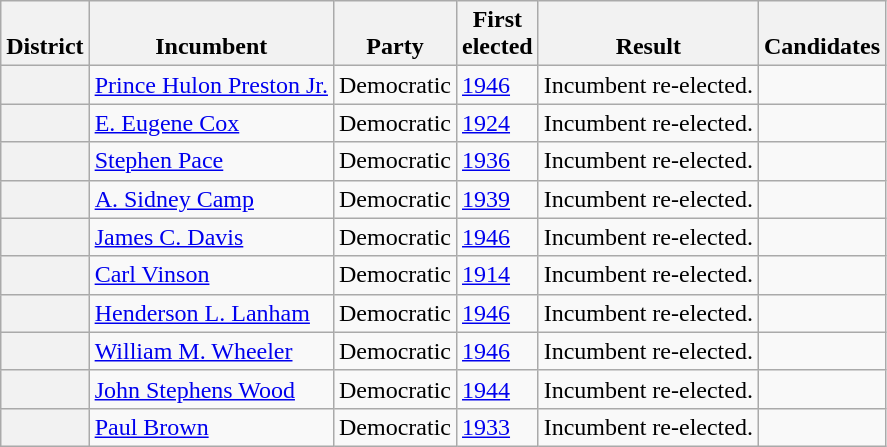<table class=wikitable>
<tr valign=bottom>
<th>District</th>
<th>Incumbent</th>
<th>Party</th>
<th>First<br>elected</th>
<th>Result</th>
<th>Candidates</th>
</tr>
<tr>
<th></th>
<td><a href='#'>Prince Hulon Preston Jr.</a></td>
<td>Democratic</td>
<td><a href='#'>1946</a></td>
<td>Incumbent re-elected.</td>
<td nowrap></td>
</tr>
<tr>
<th></th>
<td><a href='#'>E. Eugene Cox</a></td>
<td>Democratic</td>
<td><a href='#'>1924</a></td>
<td>Incumbent re-elected.</td>
<td nowrap></td>
</tr>
<tr>
<th></th>
<td><a href='#'>Stephen Pace</a></td>
<td>Democratic</td>
<td><a href='#'>1936</a></td>
<td>Incumbent re-elected.</td>
<td nowrap></td>
</tr>
<tr>
<th></th>
<td><a href='#'>A. Sidney Camp</a></td>
<td>Democratic</td>
<td><a href='#'>1939 </a></td>
<td>Incumbent re-elected.</td>
<td nowrap></td>
</tr>
<tr>
<th></th>
<td><a href='#'>James C. Davis</a></td>
<td>Democratic</td>
<td><a href='#'>1946</a></td>
<td>Incumbent re-elected.</td>
<td nowrap></td>
</tr>
<tr>
<th></th>
<td><a href='#'>Carl Vinson</a></td>
<td>Democratic</td>
<td><a href='#'>1914</a></td>
<td>Incumbent re-elected.</td>
<td nowrap></td>
</tr>
<tr>
<th></th>
<td><a href='#'>Henderson L. Lanham</a></td>
<td>Democratic</td>
<td><a href='#'>1946</a></td>
<td>Incumbent re-elected.</td>
<td nowrap></td>
</tr>
<tr>
<th></th>
<td><a href='#'>William M. Wheeler</a></td>
<td>Democratic</td>
<td><a href='#'>1946</a></td>
<td>Incumbent re-elected.</td>
<td nowrap></td>
</tr>
<tr>
<th></th>
<td><a href='#'>John Stephens Wood</a></td>
<td>Democratic</td>
<td><a href='#'>1944</a></td>
<td>Incumbent re-elected.</td>
<td nowrap></td>
</tr>
<tr>
<th></th>
<td><a href='#'>Paul Brown</a></td>
<td>Democratic</td>
<td><a href='#'>1933</a></td>
<td>Incumbent re-elected.</td>
<td nowrap></td>
</tr>
</table>
